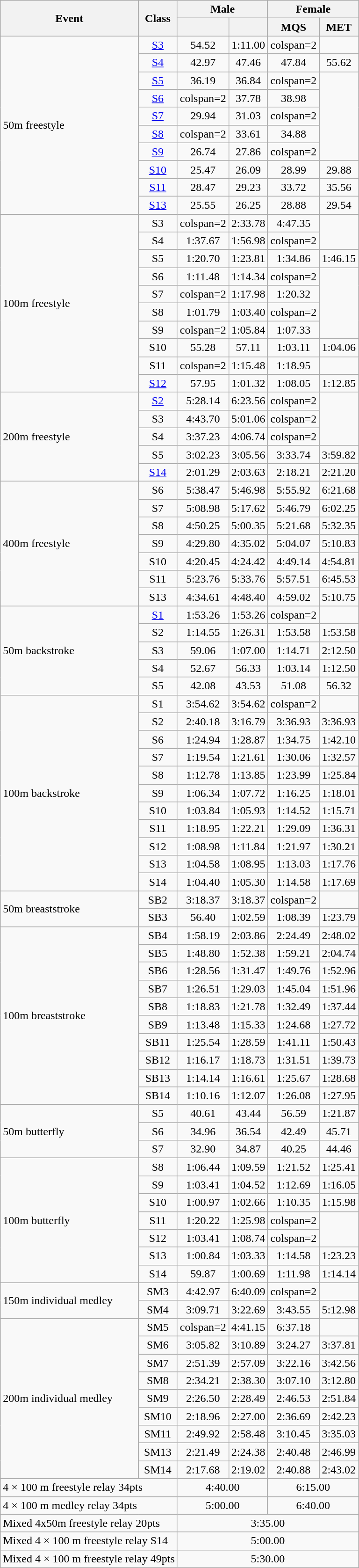<table class="wikitable">
<tr>
<th rowspan=2>Event</th>
<th rowspan=2>Class</th>
<th colspan=2>Male</th>
<th colspan=2>Female</th>
</tr>
<tr>
<th></th>
<th></th>
<th>MQS</th>
<th>MET</th>
</tr>
<tr align=center>
<td align=left rowspan=10>50m freestyle</td>
<td><a href='#'>S3</a></td>
<td>54.52</td>
<td>1:11.00</td>
<td>colspan=2 </td>
</tr>
<tr align=center>
<td><a href='#'>S4</a></td>
<td>42.97</td>
<td>47.46</td>
<td>47.84</td>
<td>55.62</td>
</tr>
<tr align=center>
<td><a href='#'>S5</a></td>
<td>36.19</td>
<td>36.84</td>
<td>colspan=2 </td>
</tr>
<tr align=center>
<td><a href='#'>S6</a></td>
<td>colspan=2 </td>
<td>37.78</td>
<td>38.98</td>
</tr>
<tr align=center>
<td><a href='#'>S7</a></td>
<td>29.94</td>
<td>31.03</td>
<td>colspan=2 </td>
</tr>
<tr align=center>
<td><a href='#'>S8</a></td>
<td>colspan=2 </td>
<td>33.61</td>
<td>34.88</td>
</tr>
<tr align=center>
<td><a href='#'>S9</a></td>
<td>26.74</td>
<td>27.86</td>
<td>colspan=2 </td>
</tr>
<tr align=center>
<td><a href='#'>S10</a></td>
<td>25.47</td>
<td>26.09</td>
<td>28.99</td>
<td>29.88</td>
</tr>
<tr align=center>
<td><a href='#'>S11</a></td>
<td>28.47</td>
<td>29.23</td>
<td>33.72</td>
<td>35.56</td>
</tr>
<tr align=center>
<td><a href='#'>S13</a></td>
<td>25.55</td>
<td>26.25</td>
<td>28.88</td>
<td>29.54</td>
</tr>
<tr align=center>
<td align=left rowspan=10>100m freestyle</td>
<td>S3</td>
<td>colspan=2 </td>
<td>2:33.78</td>
<td>4:47.35</td>
</tr>
<tr align=center>
<td>S4</td>
<td>1:37.67</td>
<td>1:56.98</td>
<td>colspan=2 </td>
</tr>
<tr align=center>
<td>S5</td>
<td>1:20.70</td>
<td>1:23.81</td>
<td>1:34.86</td>
<td>1:46.15</td>
</tr>
<tr align=center>
<td>S6</td>
<td>1:11.48</td>
<td>1:14.34</td>
<td>colspan=2 </td>
</tr>
<tr align=center>
<td>S7</td>
<td>colspan=2 </td>
<td>1:17.98</td>
<td>1:20.32</td>
</tr>
<tr align=center>
<td>S8</td>
<td>1:01.79</td>
<td>1:03.40</td>
<td>colspan=2 </td>
</tr>
<tr align=center>
<td>S9</td>
<td>colspan=2 </td>
<td>1:05.84</td>
<td>1:07.33</td>
</tr>
<tr align=center>
<td>S10</td>
<td>55.28</td>
<td>57.11</td>
<td>1:03.11</td>
<td>1:04.06</td>
</tr>
<tr align=center>
<td>S11</td>
<td>colspan=2 </td>
<td>1:15.48</td>
<td>1:18.95</td>
</tr>
<tr align=center>
<td><a href='#'>S12</a></td>
<td>57.95</td>
<td>1:01.32</td>
<td>1:08.05</td>
<td>1:12.85</td>
</tr>
<tr align=center>
<td align=left rowspan=5>200m freestyle</td>
<td><a href='#'>S2</a></td>
<td>5:28.14</td>
<td>6:23.56</td>
<td>colspan=2 </td>
</tr>
<tr align=center>
<td>S3</td>
<td>4:43.70</td>
<td>5:01.06</td>
<td>colspan=2 </td>
</tr>
<tr align=center>
<td>S4</td>
<td>3:37.23</td>
<td>4:06.74</td>
<td>colspan=2 </td>
</tr>
<tr align=center>
<td>S5</td>
<td>3:02.23</td>
<td>3:05.56</td>
<td>3:33.74</td>
<td>3:59.82</td>
</tr>
<tr align=center>
<td><a href='#'>S14</a></td>
<td>2:01.29</td>
<td>2:03.63</td>
<td>2:18.21</td>
<td>2:21.20</td>
</tr>
<tr align=center>
<td align=left rowspan=7>400m freestyle</td>
<td>S6</td>
<td>5:38.47</td>
<td>5:46.98</td>
<td>5:55.92</td>
<td>6:21.68</td>
</tr>
<tr align=center>
<td>S7</td>
<td>5:08.98</td>
<td>5:17.62</td>
<td>5:46.79</td>
<td>6:02.25</td>
</tr>
<tr align=center>
<td>S8</td>
<td>4:50.25</td>
<td>5:00.35</td>
<td>5:21.68</td>
<td>5:32.35</td>
</tr>
<tr align=center>
<td>S9</td>
<td>4:29.80</td>
<td>4:35.02</td>
<td>5:04.07</td>
<td>5:10.83</td>
</tr>
<tr align=center>
<td>S10</td>
<td>4:20.45</td>
<td>4:24.42</td>
<td>4:49.14</td>
<td>4:54.81</td>
</tr>
<tr align=center>
<td>S11</td>
<td>5:23.76</td>
<td>5:33.76</td>
<td>5:57.51</td>
<td>6:45.53</td>
</tr>
<tr align=center>
<td>S13</td>
<td>4:34.61</td>
<td>4:48.40</td>
<td>4:59.02</td>
<td>5:10.75</td>
</tr>
<tr align=center>
<td align=left rowspan=5>50m backstroke</td>
<td><a href='#'>S1</a></td>
<td>1:53.26</td>
<td>1:53.26</td>
<td>colspan=2 </td>
</tr>
<tr align=center>
<td>S2</td>
<td>1:14.55</td>
<td>1:26.31</td>
<td>1:53.58</td>
<td>1:53.58</td>
</tr>
<tr align=center>
<td>S3</td>
<td>59.06</td>
<td>1:07.00</td>
<td>1:14.71</td>
<td>2:12.50</td>
</tr>
<tr align=center>
<td>S4</td>
<td>52.67</td>
<td>56.33</td>
<td>1:03.14</td>
<td>1:12.50</td>
</tr>
<tr align=center>
<td>S5</td>
<td>42.08</td>
<td>43.53</td>
<td>51.08</td>
<td>56.32</td>
</tr>
<tr align=center>
<td align=left rowspan=11>100m backstroke</td>
<td>S1</td>
<td>3:54.62</td>
<td>3:54.62</td>
<td>colspan=2 </td>
</tr>
<tr align=center>
<td>S2</td>
<td>2:40.18</td>
<td>3:16.79</td>
<td>3:36.93</td>
<td>3:36.93</td>
</tr>
<tr align=center>
<td>S6</td>
<td>1:24.94</td>
<td>1:28.87</td>
<td>1:34.75</td>
<td>1:42.10</td>
</tr>
<tr align=center>
<td>S7</td>
<td>1:19.54</td>
<td>1:21.61</td>
<td>1:30.06</td>
<td>1:32.57</td>
</tr>
<tr align=center>
<td>S8</td>
<td>1:12.78</td>
<td>1:13.85</td>
<td>1:23.99</td>
<td>1:25.84</td>
</tr>
<tr align=center>
<td>S9</td>
<td>1:06.34</td>
<td>1:07.72</td>
<td>1:16.25</td>
<td>1:18.01</td>
</tr>
<tr align=center>
<td>S10</td>
<td>1:03.84</td>
<td>1:05.93</td>
<td>1:14.52</td>
<td>1:15.71</td>
</tr>
<tr align=center>
<td>S11</td>
<td>1:18.95</td>
<td>1:22.21</td>
<td>1:29.09</td>
<td>1:36.31</td>
</tr>
<tr align=center>
<td>S12</td>
<td>1:08.98</td>
<td>1:11.84</td>
<td>1:21.97</td>
<td>1:30.21</td>
</tr>
<tr align=center>
<td>S13</td>
<td>1:04.58</td>
<td>1:08.95</td>
<td>1:13.03</td>
<td>1:17.76</td>
</tr>
<tr align=center>
<td>S14</td>
<td>1:04.40</td>
<td>1:05.30</td>
<td>1:14.58</td>
<td>1:17.69</td>
</tr>
<tr align=center>
<td align=left rowspan=2>50m breaststroke</td>
<td>SB2</td>
<td>3:18.37</td>
<td>3:18.37</td>
<td>colspan=2 </td>
</tr>
<tr align=center>
<td>SB3</td>
<td>56.40</td>
<td>1:02.59</td>
<td>1:08.39</td>
<td>1:23.79</td>
</tr>
<tr align=center>
<td align=left rowspan=10>100m breaststroke</td>
<td>SB4</td>
<td>1:58.19</td>
<td>2:03.86</td>
<td>2:24.49</td>
<td>2:48.02</td>
</tr>
<tr align=center>
<td>SB5</td>
<td>1:48.80</td>
<td>1:52.38</td>
<td>1:59.21</td>
<td>2:04.74</td>
</tr>
<tr align=center>
<td>SB6</td>
<td>1:28.56</td>
<td>1:31.47</td>
<td>1:49.76</td>
<td>1:52.96</td>
</tr>
<tr align=center>
<td>SB7</td>
<td>1:26.51</td>
<td>1:29.03</td>
<td>1:45.04</td>
<td>1:51.96</td>
</tr>
<tr align=center>
<td>SB8</td>
<td>1:18.83</td>
<td>1:21.78</td>
<td>1:32.49</td>
<td>1:37.44</td>
</tr>
<tr align=center>
<td>SB9</td>
<td>1:13.48</td>
<td>1:15.33</td>
<td>1:24.68</td>
<td>1:27.72</td>
</tr>
<tr align=center>
<td>SB11</td>
<td>1:25.54</td>
<td>1:28.59</td>
<td>1:41.11</td>
<td>1:50.43</td>
</tr>
<tr align=center>
<td>SB12</td>
<td>1:16.17</td>
<td>1:18.73</td>
<td>1:31.51</td>
<td>1:39.73</td>
</tr>
<tr align=center>
<td>SB13</td>
<td>1:14.14</td>
<td>1:16.61</td>
<td>1:25.67</td>
<td>1:28.68</td>
</tr>
<tr align=center>
<td>SB14</td>
<td>1:10.16</td>
<td>1:12.07</td>
<td>1:26.08</td>
<td>1:27.95</td>
</tr>
<tr align=center>
<td align=left rowspan=3>50m butterfly</td>
<td>S5</td>
<td>40.61</td>
<td>43.44</td>
<td>56.59</td>
<td>1:21.87</td>
</tr>
<tr align=center>
<td>S6</td>
<td>34.96</td>
<td>36.54</td>
<td>42.49</td>
<td>45.71</td>
</tr>
<tr align=center>
<td>S7</td>
<td>32.90</td>
<td>34.87</td>
<td>40.25</td>
<td>44.46</td>
</tr>
<tr align=center>
<td align=left rowspan=7>100m butterfly</td>
<td>S8</td>
<td>1:06.44</td>
<td>1:09.59</td>
<td>1:21.52</td>
<td>1:25.41</td>
</tr>
<tr align=center>
<td>S9</td>
<td>1:03.41</td>
<td>1:04.52</td>
<td>1:12.69</td>
<td>1:16.05</td>
</tr>
<tr align=center>
<td>S10</td>
<td>1:00.97</td>
<td>1:02.66</td>
<td>1:10.35</td>
<td>1:15.98</td>
</tr>
<tr align=center>
<td>S11</td>
<td>1:20.22</td>
<td>1:25.98</td>
<td>colspan=2 </td>
</tr>
<tr align=center>
<td>S12</td>
<td>1:03.41</td>
<td>1:08.74</td>
<td>colspan=2 </td>
</tr>
<tr align=center>
<td>S13</td>
<td>1:00.84</td>
<td>1:03.33</td>
<td>1:14.58</td>
<td>1:23.23</td>
</tr>
<tr align=center>
<td>S14</td>
<td>59.87</td>
<td>1:00.69</td>
<td>1:11.98</td>
<td>1:14.14</td>
</tr>
<tr align=center>
<td align=left rowspan=2>150m individual medley</td>
<td>SM3</td>
<td>4:42.97</td>
<td>6:40.09</td>
<td>colspan=2 </td>
</tr>
<tr align=center>
<td>SM4</td>
<td>3:09.71</td>
<td>3:22.69</td>
<td>3:43.55</td>
<td>5:12.98</td>
</tr>
<tr align=center>
<td align=left rowspan=9>200m individual medley</td>
<td>SM5</td>
<td>colspan=2 </td>
<td>4:41.15</td>
<td>6:37.18</td>
</tr>
<tr align=center>
<td>SM6</td>
<td>3:05.82</td>
<td>3:10.89</td>
<td>3:24.27</td>
<td>3:37.81</td>
</tr>
<tr align=center>
<td>SM7</td>
<td>2:51.39</td>
<td>2:57.09</td>
<td>3:22.16</td>
<td>3:42.56</td>
</tr>
<tr align=center>
<td>SM8</td>
<td>2:34.21</td>
<td>2:38.30</td>
<td>3:07.10</td>
<td>3:12.80</td>
</tr>
<tr align=center>
<td>SM9</td>
<td>2:26.50</td>
<td>2:28.49</td>
<td>2:46.53</td>
<td>2:51.84</td>
</tr>
<tr align=center>
<td>SM10</td>
<td>2:18.96</td>
<td>2:27.00</td>
<td>2:36.69</td>
<td>2:42.23</td>
</tr>
<tr align=center>
<td>SM11</td>
<td>2:49.92</td>
<td>2:58.48</td>
<td>3:10.45</td>
<td>3:35.03</td>
</tr>
<tr align=center>
<td>SM13</td>
<td>2:21.49</td>
<td>2:24.38</td>
<td>2:40.48</td>
<td>2:46.99</td>
</tr>
<tr align=center>
<td>SM14</td>
<td>2:17.68</td>
<td>2:19.02</td>
<td>2:40.88</td>
<td>2:43.02</td>
</tr>
<tr align=center>
<td align=left colspan=2>4 × 100 m freestyle relay 34pts</td>
<td colspan=2>4:40.00</td>
<td colspan=2>6:15.00</td>
</tr>
<tr align=center>
<td align=left colspan=2>4 × 100 m medley relay 34pts</td>
<td colspan=2>5:00.00</td>
<td colspan=2>6:40.00</td>
</tr>
<tr align=center>
<td align=left colspan=2>Mixed 4x50m freestyle relay 20pts</td>
<td colspan=4>3:35.00</td>
</tr>
<tr align=center>
<td align=left colspan=2>Mixed 4 × 100 m freestyle relay S14</td>
<td colspan=4>5:00.00</td>
</tr>
<tr align=center>
<td align=left colspan=2>Mixed 4 × 100 m freestyle relay 49pts</td>
<td colspan=4>5:30.00</td>
</tr>
</table>
